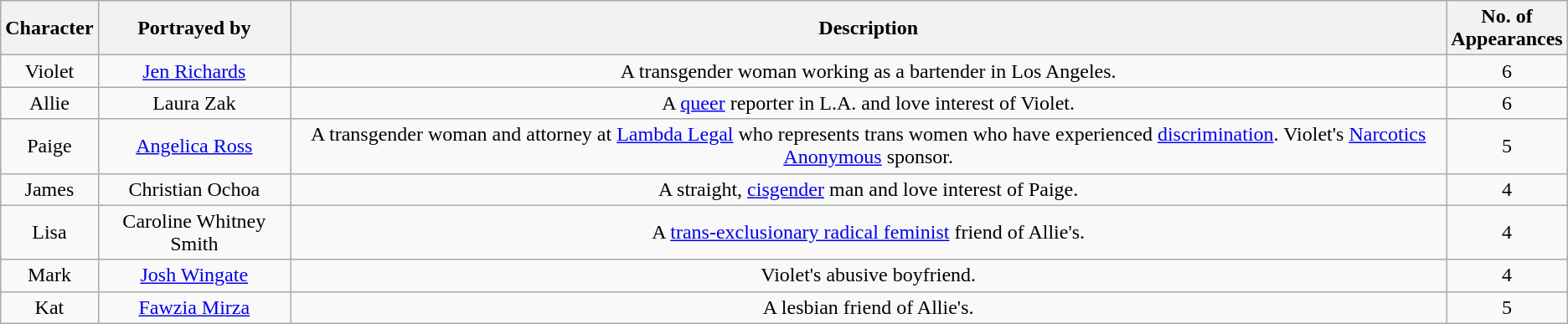<table class="wikitable">
<tr>
<th>Character</th>
<th>Portrayed by</th>
<th>Description</th>
<th>No. of<br>Appearances</th>
</tr>
<tr align="center">
<td>Violet</td>
<td><a href='#'>Jen Richards</a></td>
<td>A transgender woman working as a bartender in Los Angeles.</td>
<td>6</td>
</tr>
<tr align="center">
<td>Allie</td>
<td>Laura Zak</td>
<td>A <a href='#'>queer</a> reporter in L.A. and love interest of Violet.</td>
<td>6</td>
</tr>
<tr align="center">
<td>Paige</td>
<td><a href='#'>Angelica Ross</a></td>
<td>A transgender woman and attorney at <a href='#'>Lambda Legal</a> who represents trans women who have experienced <a href='#'>discrimination</a>. Violet's <a href='#'>Narcotics Anonymous</a> sponsor.</td>
<td>5</td>
</tr>
<tr align="center">
<td>James</td>
<td>Christian Ochoa</td>
<td>A straight, <a href='#'>cisgender</a> man and love interest of Paige.</td>
<td>4</td>
</tr>
<tr align="center">
<td>Lisa</td>
<td>Caroline Whitney Smith</td>
<td>A <a href='#'>trans-exclusionary radical feminist</a> friend of Allie's.</td>
<td>4</td>
</tr>
<tr align="center">
<td>Mark</td>
<td><a href='#'>Josh Wingate</a></td>
<td>Violet's abusive boyfriend.</td>
<td>4</td>
</tr>
<tr align="center">
<td>Kat</td>
<td><a href='#'>Fawzia Mirza</a></td>
<td>A lesbian friend of Allie's.</td>
<td>5</td>
</tr>
</table>
